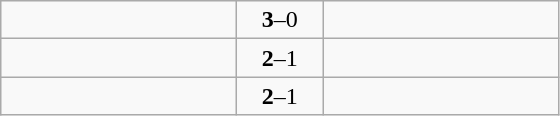<table class="wikitable">
<tr>
<td width=150><strong></strong></td>
<td style="width:50px" align=center><strong>3</strong>–0</td>
<td width=150></td>
</tr>
<tr>
<td width=150><strong></strong></td>
<td style="width:50px" align=center><strong>2</strong>–1</td>
<td width=150></td>
</tr>
<tr>
<td width=150><strong></strong></td>
<td style="width:50px" align=center><strong>2</strong>–1</td>
<td width=150></td>
</tr>
</table>
